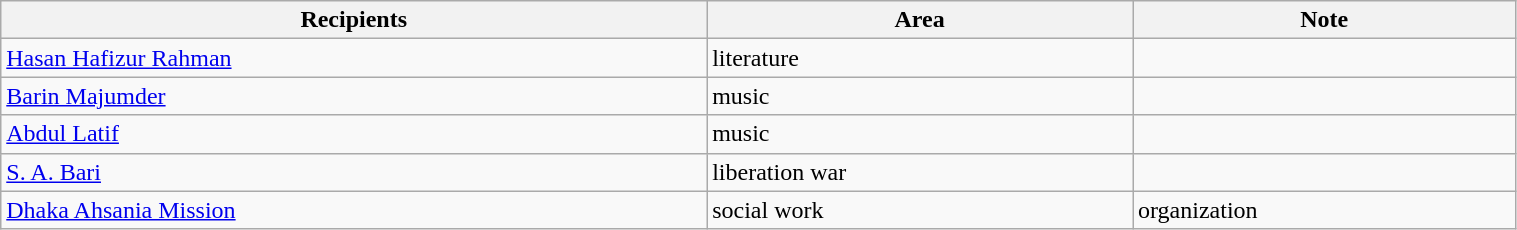<table class="wikitable" style="width:80%;">
<tr>
<th>Recipients</th>
<th>Area</th>
<th>Note</th>
</tr>
<tr>
<td><a href='#'>Hasan Hafizur Rahman</a></td>
<td>literature</td>
<td></td>
</tr>
<tr>
<td><a href='#'>Barin Majumder</a></td>
<td>music</td>
<td></td>
</tr>
<tr>
<td><a href='#'>Abdul Latif</a></td>
<td>music</td>
<td></td>
</tr>
<tr>
<td><a href='#'>S. A. Bari</a></td>
<td>liberation war</td>
<td></td>
</tr>
<tr>
<td><a href='#'>Dhaka Ahsania Mission</a></td>
<td>social work</td>
<td>organization</td>
</tr>
</table>
